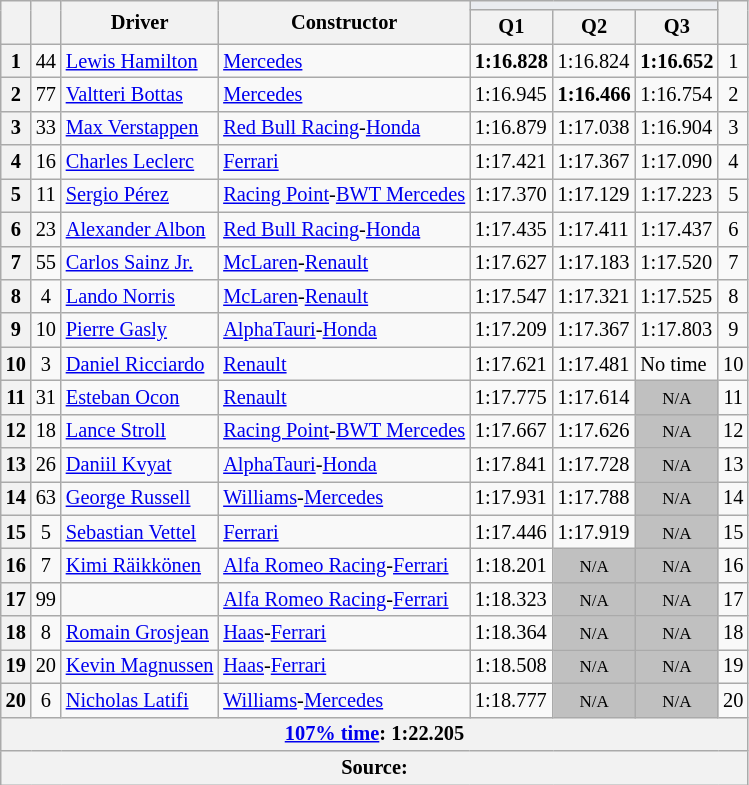<table class="wikitable sortable" style="font-size: 85%;">
<tr>
<th rowspan="2"></th>
<th rowspan="2"></th>
<th rowspan="2">Driver</th>
<th rowspan="2">Constructor</th>
<th colspan="3" style="background:#eaecf0; text-align:center;"></th>
<th rowspan="2"></th>
</tr>
<tr>
<th scope="col">Q1</th>
<th scope="col">Q2</th>
<th scope="col">Q3</th>
</tr>
<tr>
<th scope="row">1</th>
<td align="center">44</td>
<td data-sort-value="ham"> <a href='#'>Lewis Hamilton</a></td>
<td><a href='#'>Mercedes</a></td>
<td><strong>1:16.828</strong></td>
<td>1:16.824</td>
<td><strong>1:16.652</strong></td>
<td align="center">1</td>
</tr>
<tr>
<th scope="row">2</th>
<td align="center">77</td>
<td data-sort-value="bot"> <a href='#'>Valtteri Bottas</a></td>
<td><a href='#'>Mercedes</a></td>
<td>1:16.945</td>
<td><strong>1:16.466</strong></td>
<td>1:16.754</td>
<td align="center">2</td>
</tr>
<tr>
<th scope="row">3</th>
<td align="center">33</td>
<td data-sort-value="ver"> <a href='#'>Max Verstappen</a></td>
<td><a href='#'>Red Bull Racing</a>-<a href='#'>Honda</a></td>
<td>1:16.879</td>
<td>1:17.038</td>
<td>1:16.904</td>
<td align="center">3</td>
</tr>
<tr>
<th scope="row">4</th>
<td align="center">16</td>
<td data-sort-value="lec"> <a href='#'>Charles Leclerc</a></td>
<td><a href='#'>Ferrari</a></td>
<td>1:17.421</td>
<td>1:17.367</td>
<td>1:17.090</td>
<td align="center">4</td>
</tr>
<tr>
<th scope="row">5</th>
<td align="center">11</td>
<td data-sort-value="per"> <a href='#'>Sergio Pérez</a></td>
<td nowrap><a href='#'>Racing Point</a>-<a href='#'>BWT Mercedes</a></td>
<td>1:17.370</td>
<td>1:17.129</td>
<td>1:17.223</td>
<td align="center">5</td>
</tr>
<tr>
<th scope="row">6</th>
<td align="center">23</td>
<td data-sort-value="alb"> <a href='#'>Alexander Albon</a></td>
<td><a href='#'>Red Bull Racing</a>-<a href='#'>Honda</a></td>
<td>1:17.435</td>
<td>1:17.411</td>
<td>1:17.437</td>
<td align="center">6</td>
</tr>
<tr>
<th scope="row">7</th>
<td align="center">55</td>
<td data-sort-value="sai"> <a href='#'>Carlos Sainz Jr.</a></td>
<td><a href='#'>McLaren</a>-<a href='#'>Renault</a></td>
<td>1:17.627</td>
<td>1:17.183</td>
<td>1:17.520</td>
<td align="center">7</td>
</tr>
<tr>
<th scope="row">8</th>
<td align="center">4</td>
<td data-sort-value="nor"> <a href='#'>Lando Norris</a></td>
<td><a href='#'>McLaren</a>-<a href='#'>Renault</a></td>
<td>1:17.547</td>
<td>1:17.321</td>
<td>1:17.525</td>
<td align="center">8</td>
</tr>
<tr>
<th scope="row">9</th>
<td align="center">10</td>
<td data-sort-value="gas"> <a href='#'>Pierre Gasly</a></td>
<td><a href='#'>AlphaTauri</a>-<a href='#'>Honda</a></td>
<td>1:17.209</td>
<td>1:17.367</td>
<td>1:17.803</td>
<td align="center">9</td>
</tr>
<tr>
<th scope="row">10</th>
<td align="center">3</td>
<td data-sort-value="ric"> <a href='#'>Daniel Ricciardo</a></td>
<td><a href='#'>Renault</a></td>
<td>1:17.621</td>
<td>1:17.481</td>
<td data-sort-value="10">No time</td>
<td align="center">10</td>
</tr>
<tr>
<th scope="row">11</th>
<td align="center">31</td>
<td data-sort-value="oco"> <a href='#'>Esteban Ocon</a></td>
<td><a href='#'>Renault</a></td>
<td>1:17.775</td>
<td>1:17.614</td>
<td style="background: silver" align="center" data-sort-value="11"><small>N/A</small></td>
<td align="center">11</td>
</tr>
<tr>
<th scope="row">12</th>
<td align="center">18</td>
<td data-sort-value="str"> <a href='#'>Lance Stroll</a></td>
<td><a href='#'>Racing Point</a>-<a href='#'>BWT Mercedes</a></td>
<td>1:17.667</td>
<td>1:17.626</td>
<td style="background: silver" align="center" data-sort-value="12"><small>N/A</small></td>
<td align="center">12</td>
</tr>
<tr>
<th scope="row">13</th>
<td align="center">26</td>
<td data-sort-value="kvy"> <a href='#'>Daniil Kvyat</a></td>
<td><a href='#'>AlphaTauri</a>-<a href='#'>Honda</a></td>
<td>1:17.841</td>
<td>1:17.728</td>
<td style="background: silver" align="center" data-sort-value="13"><small>N/A</small></td>
<td align="center">13</td>
</tr>
<tr>
<th scope="row">14</th>
<td align="center">63</td>
<td data-sort-value="rus"> <a href='#'>George Russell</a></td>
<td><a href='#'>Williams</a>-<a href='#'>Mercedes</a></td>
<td>1:17.931</td>
<td>1:17.788</td>
<td style="background: silver" align="center" data-sort-value="14"><small>N/A</small></td>
<td align="center">14</td>
</tr>
<tr>
<th scope="row">15</th>
<td align="center">5</td>
<td data-sort-value="vet"> <a href='#'>Sebastian Vettel</a></td>
<td><a href='#'>Ferrari</a></td>
<td>1:17.446</td>
<td>1:17.919</td>
<td style="background: silver" align="center" data-sort-value="15"><small>N/A</small></td>
<td align="center">15</td>
</tr>
<tr>
<th scope="row">16</th>
<td align="center">7</td>
<td data-sort-value="rai"> <a href='#'>Kimi Räikkönen</a></td>
<td><a href='#'>Alfa Romeo Racing</a>-<a href='#'>Ferrari</a></td>
<td>1:18.201</td>
<td style="background: silver" align="center" data-sort-value="16"><small>N/A</small></td>
<td style="background: silver" align="center" data-sort-value="16"><small>N/A</small></td>
<td align="center">16</td>
</tr>
<tr>
<th scope="row">17</th>
<td align="center">99</td>
<td data-sort-value="gio"></td>
<td><a href='#'>Alfa Romeo Racing</a>-<a href='#'>Ferrari</a></td>
<td>1:18.323</td>
<td style="background: silver" align="center" data-sort-value="17"><small>N/A</small></td>
<td style="background: silver" align="center" data-sort-value="17"><small>N/A</small></td>
<td align="center">17</td>
</tr>
<tr>
<th scope="row">18</th>
<td align="center">8</td>
<td data-sort-value="gro"> <a href='#'>Romain Grosjean</a></td>
<td><a href='#'>Haas</a>-<a href='#'>Ferrari</a></td>
<td>1:18.364</td>
<td style="background: silver" align="center" data-sort-value="18"><small>N/A</small></td>
<td style="background: silver" align="center" data-sort-value="18"><small>N/A</small></td>
<td align="center">18</td>
</tr>
<tr>
<th scope="row">19</th>
<td align="center">20</td>
<td data-sort-value="mag"> <a href='#'>Kevin Magnussen</a></td>
<td><a href='#'>Haas</a>-<a href='#'>Ferrari</a></td>
<td>1:18.508</td>
<td style="background: silver" align="center" data-sort-value="19"><small>N/A</small></td>
<td style="background: silver" align="center" data-sort-value="19"><small>N/A</small></td>
<td align="center">19</td>
</tr>
<tr>
<th scope="row">20</th>
<td align="center">6</td>
<td data-sort-value="lat"> <a href='#'>Nicholas Latifi</a></td>
<td><a href='#'>Williams</a>-<a href='#'>Mercedes</a></td>
<td>1:18.777</td>
<td style="background: silver" align="center" data-sort-value="20"><small>N/A</small></td>
<td style="background: silver" align="center" data-sort-value="20"><small>N/A</small></td>
<td align="center">20</td>
</tr>
<tr>
<th colspan="8"><a href='#'>107% time</a>: 1:22.205</th>
</tr>
<tr>
<th colspan="8">Source:</th>
</tr>
</table>
